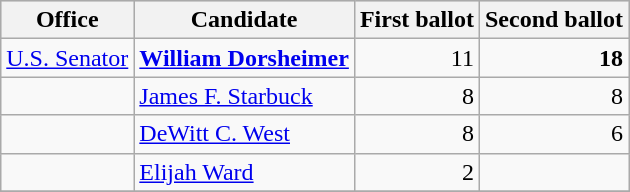<table class=wikitable>
<tr bgcolor=lightgrey>
<th>Office</th>
<th>Candidate</th>
<th>First ballot</th>
<th>Second ballot</th>
</tr>
<tr>
<td><a href='#'>U.S. Senator</a></td>
<td><strong><a href='#'>William Dorsheimer</a></strong></td>
<td align="right">11</td>
<td align="right"><strong>18</strong></td>
</tr>
<tr>
<td></td>
<td><a href='#'>James F. Starbuck</a></td>
<td align="right">8</td>
<td align="right">8</td>
</tr>
<tr>
<td></td>
<td><a href='#'>DeWitt C. West</a></td>
<td align="right">8</td>
<td align="right">6</td>
</tr>
<tr>
<td></td>
<td><a href='#'>Elijah Ward</a></td>
<td align="right">2</td>
<td></td>
</tr>
<tr>
</tr>
</table>
